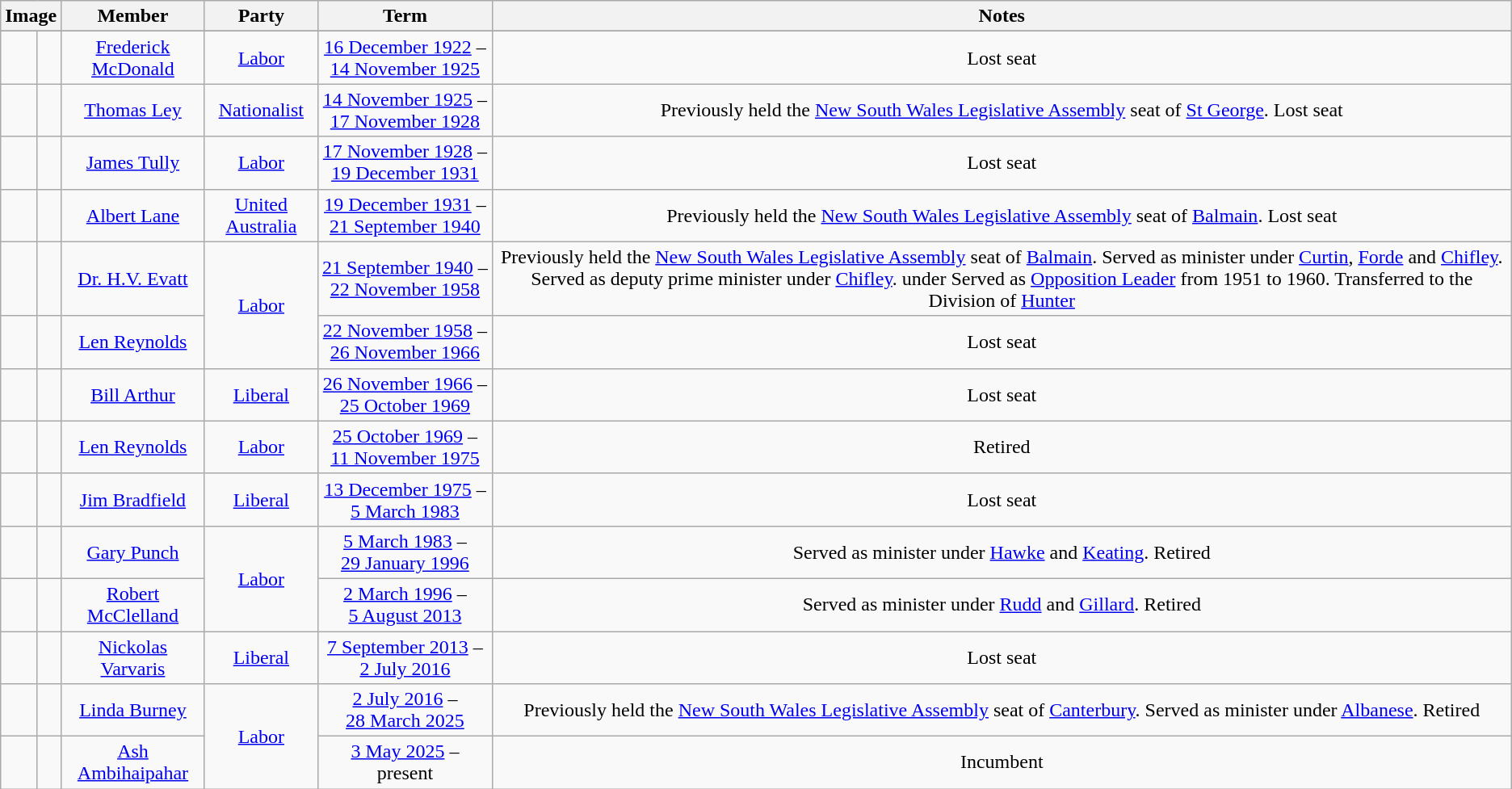<table class=wikitable style="text-align:center">
<tr>
<th colspan=2>Image</th>
<th>Member</th>
<th>Party</th>
<th>Term</th>
<th>Notes</th>
</tr>
<tr>
</tr>
<tr>
<td> </td>
<td></td>
<td><a href='#'>Frederick McDonald</a><br></td>
<td><a href='#'>Labor</a></td>
<td nowrap><a href='#'>16 December 1922</a> –<br><a href='#'>14 November 1925</a></td>
<td>Lost seat</td>
</tr>
<tr>
<td> </td>
<td></td>
<td><a href='#'>Thomas Ley</a><br></td>
<td><a href='#'>Nationalist</a></td>
<td nowrap><a href='#'>14 November 1925</a> –<br><a href='#'>17 November 1928</a></td>
<td>Previously held the <a href='#'>New South Wales Legislative Assembly</a> seat of <a href='#'>St George</a>. Lost seat</td>
</tr>
<tr>
<td> </td>
<td></td>
<td><a href='#'>James Tully</a><br></td>
<td><a href='#'>Labor</a></td>
<td nowrap><a href='#'>17 November 1928</a> –<br><a href='#'>19 December 1931</a></td>
<td>Lost seat</td>
</tr>
<tr>
<td> </td>
<td></td>
<td><a href='#'>Albert Lane</a><br></td>
<td><a href='#'>United Australia</a></td>
<td nowrap><a href='#'>19 December 1931</a> –<br><a href='#'>21 September 1940</a></td>
<td>Previously held the <a href='#'>New South Wales Legislative Assembly</a> seat of <a href='#'>Balmain</a>. Lost seat</td>
</tr>
<tr>
<td> </td>
<td></td>
<td><a href='#'>Dr. H.V. Evatt</a><br></td>
<td rowspan="2"><a href='#'>Labor</a></td>
<td nowrap><a href='#'>21 September 1940</a> –<br><a href='#'>22 November 1958</a></td>
<td>Previously held the <a href='#'>New South Wales Legislative Assembly</a> seat of <a href='#'>Balmain</a>. Served as minister under <a href='#'>Curtin</a>, <a href='#'>Forde</a> and <a href='#'>Chifley</a>. Served as deputy prime minister under <a href='#'>Chifley</a>. under Served as <a href='#'>Opposition Leader</a> from 1951 to 1960. Transferred to the Division of <a href='#'>Hunter</a></td>
</tr>
<tr>
<td> </td>
<td></td>
<td><a href='#'>Len Reynolds</a><br></td>
<td nowrap><a href='#'>22 November 1958</a> –<br><a href='#'>26 November 1966</a></td>
<td>Lost seat</td>
</tr>
<tr>
<td> </td>
<td></td>
<td><a href='#'>Bill Arthur</a><br></td>
<td><a href='#'>Liberal</a></td>
<td nowrap><a href='#'>26 November 1966</a> –<br><a href='#'>25 October 1969</a></td>
<td>Lost seat</td>
</tr>
<tr>
<td> </td>
<td></td>
<td><a href='#'>Len Reynolds</a><br></td>
<td><a href='#'>Labor</a></td>
<td nowrap><a href='#'>25 October 1969</a> –<br><a href='#'>11 November 1975</a></td>
<td>Retired</td>
</tr>
<tr>
<td> </td>
<td></td>
<td><a href='#'>Jim Bradfield</a><br></td>
<td><a href='#'>Liberal</a></td>
<td nowrap><a href='#'>13 December 1975</a> –<br><a href='#'>5 March 1983</a></td>
<td>Lost seat</td>
</tr>
<tr>
<td> </td>
<td></td>
<td><a href='#'>Gary Punch</a><br></td>
<td rowspan="2"><a href='#'>Labor</a></td>
<td nowrap><a href='#'>5 March 1983</a> –<br><a href='#'>29 January 1996</a></td>
<td>Served as minister under <a href='#'>Hawke</a> and <a href='#'>Keating</a>. Retired</td>
</tr>
<tr>
<td> </td>
<td></td>
<td><a href='#'>Robert McClelland</a><br></td>
<td nowrap><a href='#'>2 March 1996</a> –<br><a href='#'>5 August 2013</a></td>
<td>Served as minister under <a href='#'>Rudd</a> and <a href='#'>Gillard</a>. Retired</td>
</tr>
<tr>
<td> </td>
<td></td>
<td><a href='#'>Nickolas Varvaris</a><br></td>
<td><a href='#'>Liberal</a></td>
<td nowrap><a href='#'>7 September 2013</a> –<br><a href='#'>2 July 2016</a></td>
<td>Lost seat</td>
</tr>
<tr>
<td> </td>
<td></td>
<td><a href='#'>Linda Burney</a><br></td>
<td rowspan="2"><a href='#'>Labor</a></td>
<td nowrap><a href='#'>2 July 2016</a> –<br><a href='#'>28 March 2025</a></td>
<td>Previously held the <a href='#'>New South Wales Legislative Assembly</a> seat of <a href='#'>Canterbury</a>. Served as minister under <a href='#'>Albanese</a>. Retired</td>
</tr>
<tr>
<td> </td>
<td></td>
<td><a href='#'>Ash Ambihaipahar</a></td>
<td nowrap><a href='#'>3 May 2025</a> –<br>present</td>
<td>Incumbent</td>
</tr>
</table>
